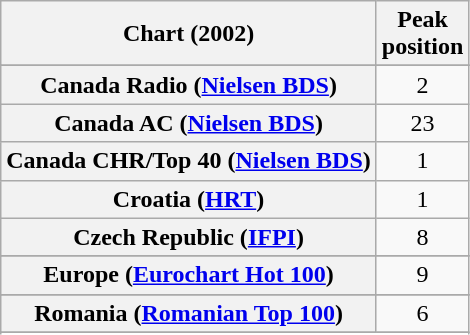<table class="wikitable sortable plainrowheaders" style="text-align:center">
<tr>
<th scope="col">Chart (2002)</th>
<th scope="col">Peak<br>position</th>
</tr>
<tr>
</tr>
<tr>
</tr>
<tr>
</tr>
<tr>
</tr>
<tr>
<th scope="row">Canada Radio (<a href='#'>Nielsen BDS</a>)</th>
<td>2</td>
</tr>
<tr>
<th scope="row">Canada AC (<a href='#'>Nielsen BDS</a>)</th>
<td>23</td>
</tr>
<tr>
<th scope="row">Canada CHR/Top 40 (<a href='#'>Nielsen BDS</a>)</th>
<td>1</td>
</tr>
<tr>
<th scope="row">Croatia (<a href='#'>HRT</a>)</th>
<td>1</td>
</tr>
<tr>
<th scope="row">Czech Republic (<a href='#'>IFPI</a>)</th>
<td>8</td>
</tr>
<tr>
</tr>
<tr>
<th scope="row">Europe (<a href='#'>Eurochart Hot 100</a>)</th>
<td>9</td>
</tr>
<tr>
</tr>
<tr>
</tr>
<tr>
</tr>
<tr>
</tr>
<tr>
</tr>
<tr>
</tr>
<tr>
</tr>
<tr>
</tr>
<tr>
</tr>
<tr>
</tr>
<tr>
</tr>
<tr>
<th scope="row">Romania (<a href='#'>Romanian Top 100</a>)</th>
<td>6</td>
</tr>
<tr>
</tr>
<tr>
</tr>
<tr>
</tr>
<tr>
</tr>
<tr>
</tr>
<tr>
</tr>
<tr>
</tr>
<tr>
</tr>
<tr>
</tr>
<tr>
</tr>
</table>
